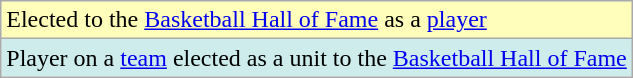<table class="wikitable">
<tr>
<td bgcolor=#ffb>Elected to the <a href='#'>Basketball Hall of Fame</a> as a <a href='#'>player</a></td>
</tr>
<tr>
<td bgcolor=#cfecec>Player on a <a href='#'>team</a> elected as a unit to the <a href='#'>Basketball Hall of Fame</a></td>
</tr>
</table>
